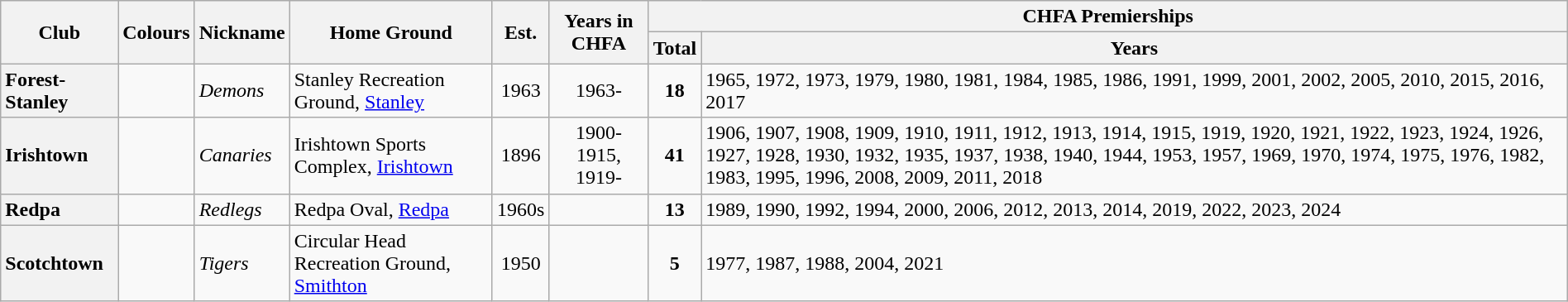<table class="wikitable sortable" style="text-align:center; width:100%">
<tr>
<th rowspan="2">Club</th>
<th rowspan="2">Colours</th>
<th rowspan="2">Nickname</th>
<th rowspan="2">Home Ground</th>
<th rowspan="2">Est.</th>
<th rowspan="2">Years in CHFA</th>
<th colspan="2">CHFA Premierships</th>
</tr>
<tr>
<th>Total</th>
<th>Years</th>
</tr>
<tr>
<th style="text-align:left">Forest-Stanley</th>
<td></td>
<td align="left"><em>Demons</em></td>
<td align="left">Stanley Recreation Ground, <a href='#'>Stanley</a></td>
<td>1963</td>
<td>1963-</td>
<td><strong>18</strong></td>
<td align="left">1965, 1972, 1973, 1979, 1980, 1981, 1984, 1985, 1986, 1991, 1999, 2001, 2002, 2005, 2010, 2015, 2016, 2017</td>
</tr>
<tr>
<th style="text-align:left">Irishtown</th>
<td></td>
<td align="left"><em>Canaries</em></td>
<td align="left">Irishtown Sports Complex, <a href='#'>Irishtown</a></td>
<td>1896</td>
<td>1900-1915, 1919-</td>
<td><strong>41</strong></td>
<td align="left">1906, 1907, 1908, 1909, 1910, 1911, 1912, 1913, 1914, 1915, 1919, 1920, 1921, 1922, 1923, 1924, 1926, 1927, 1928, 1930, 1932, 1935, 1937, 1938, 1940, 1944, 1953, 1957, 1969, 1970, 1974, 1975, 1976, 1982, 1983, 1995, 1996, 2008, 2009, 2011, 2018</td>
</tr>
<tr>
<th style="text-align:left">Redpa</th>
<td></td>
<td align="left"><em>Redlegs</em></td>
<td align="left">Redpa Oval, <a href='#'>Redpa</a></td>
<td>1960s</td>
<td></td>
<td><strong>13</strong></td>
<td align="left">1989, 1990, 1992, 1994, 2000, 2006, 2012, 2013, 2014, 2019, 2022, 2023, 2024</td>
</tr>
<tr>
<th style="text-align:left">Scotchtown</th>
<td></td>
<td align="left"><em>Tigers</em></td>
<td align="left">Circular Head Recreation Ground, <a href='#'>Smithton</a></td>
<td>1950</td>
<td></td>
<td><strong>5</strong></td>
<td align="left">1977, 1987, 1988, 2004, 2021</td>
</tr>
</table>
